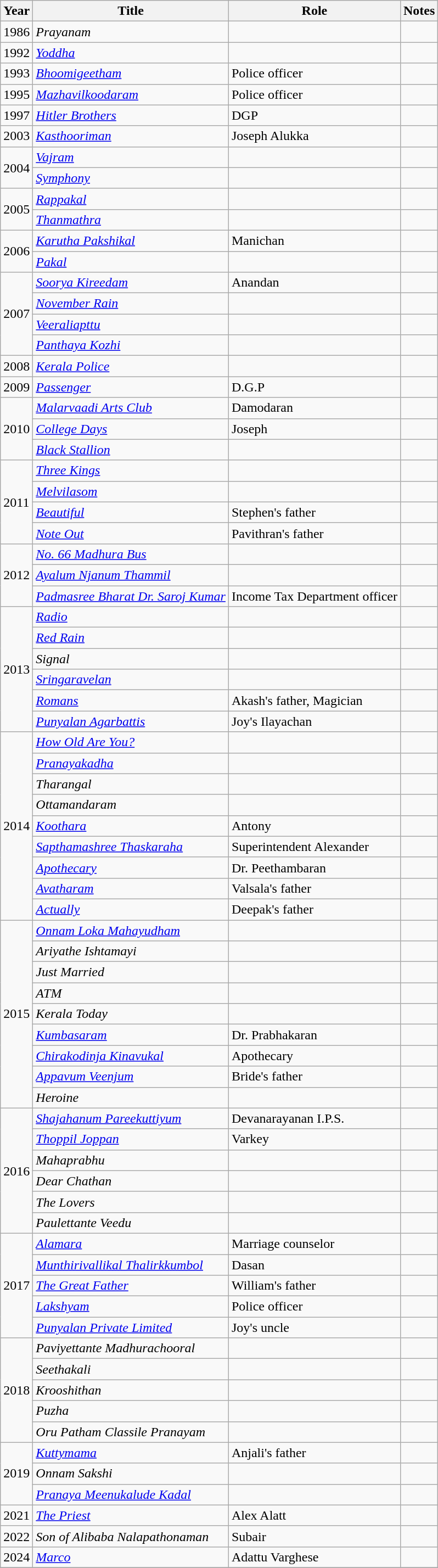<table class="wikitable sortable">
<tr>
<th>Year</th>
<th>Title</th>
<th>Role</th>
<th class="unsortable">Notes</th>
</tr>
<tr>
<td>1986</td>
<td><em>Prayanam</em></td>
<td></td>
<td></td>
</tr>
<tr>
<td>1992</td>
<td><em><a href='#'>Yoddha</a></em></td>
<td></td>
<td></td>
</tr>
<tr>
<td>1993</td>
<td><em><a href='#'>Bhoomigeetham</a></em></td>
<td>Police officer</td>
<td></td>
</tr>
<tr>
<td>1995</td>
<td><em><a href='#'>Mazhavilkoodaram</a></em></td>
<td>Police officer</td>
<td></td>
</tr>
<tr>
<td>1997</td>
<td><em><a href='#'>Hitler Brothers</a></em></td>
<td>DGP</td>
<td></td>
</tr>
<tr>
<td>2003</td>
<td><em><a href='#'>Kasthooriman</a></em></td>
<td>Joseph Alukka</td>
<td></td>
</tr>
<tr>
<td rowspan=2>2004</td>
<td><em><a href='#'>Vajram</a></em></td>
<td></td>
<td></td>
</tr>
<tr>
<td><em><a href='#'>Symphony</a></em></td>
<td></td>
<td></td>
</tr>
<tr>
<td rowspan=2>2005</td>
<td><em><a href='#'>Rappakal</a></em></td>
<td></td>
<td></td>
</tr>
<tr>
<td><em><a href='#'>Thanmathra</a></em></td>
<td></td>
<td></td>
</tr>
<tr>
<td rowspan=2>2006</td>
<td><em><a href='#'>Karutha Pakshikal</a></em></td>
<td>Manichan</td>
<td></td>
</tr>
<tr>
<td><em><a href='#'>Pakal</a></em></td>
<td></td>
<td></td>
</tr>
<tr>
<td rowspan=4>2007</td>
<td><em><a href='#'>Soorya Kireedam</a></em></td>
<td>Anandan</td>
<td></td>
</tr>
<tr>
<td><em><a href='#'>November Rain</a></em></td>
<td></td>
<td></td>
</tr>
<tr>
<td><em><a href='#'>Veeraliapttu</a></em></td>
<td></td>
<td></td>
</tr>
<tr>
<td><em><a href='#'>Panthaya Kozhi</a></em></td>
<td></td>
<td></td>
</tr>
<tr>
<td>2008</td>
<td><em><a href='#'>Kerala Police</a></em></td>
<td></td>
<td></td>
</tr>
<tr>
<td>2009</td>
<td><em><a href='#'>Passenger</a></em></td>
<td>D.G.P</td>
<td></td>
</tr>
<tr>
<td rowspan=3>2010</td>
<td><em><a href='#'>Malarvaadi Arts Club</a></em></td>
<td>Damodaran</td>
<td></td>
</tr>
<tr>
<td><em><a href='#'>College Days</a></em></td>
<td>Joseph</td>
<td></td>
</tr>
<tr>
<td><em><a href='#'>Black Stallion</a></em></td>
<td></td>
<td></td>
</tr>
<tr>
<td rowspan=4>2011</td>
<td><em><a href='#'>Three Kings</a></em></td>
<td></td>
<td></td>
</tr>
<tr>
<td><em><a href='#'>Melvilasom</a></em></td>
<td></td>
<td></td>
</tr>
<tr>
<td><em><a href='#'>Beautiful</a></em></td>
<td>Stephen's father</td>
<td></td>
</tr>
<tr>
<td><em><a href='#'>Note Out</a></em></td>
<td>Pavithran's father</td>
<td></td>
</tr>
<tr>
<td rowspan=3>2012</td>
<td><em><a href='#'>No. 66 Madhura Bus</a></em></td>
<td></td>
<td></td>
</tr>
<tr>
<td><em><a href='#'>Ayalum Njanum Thammil</a></em></td>
<td></td>
<td></td>
</tr>
<tr>
<td><em><a href='#'>Padmasree Bharat Dr. Saroj Kumar</a></em></td>
<td>Income Tax Department officer</td>
<td></td>
</tr>
<tr>
<td rowspan=6>2013</td>
<td><em><a href='#'>Radio</a></em></td>
<td></td>
<td></td>
</tr>
<tr>
<td><em><a href='#'>Red Rain</a></em></td>
<td></td>
<td></td>
</tr>
<tr>
<td><em>Signal</em></td>
<td></td>
<td></td>
</tr>
<tr>
<td><em><a href='#'>Sringaravelan</a></em></td>
<td></td>
<td></td>
</tr>
<tr>
<td><em><a href='#'>Romans</a></em></td>
<td>Akash's father, Magician</td>
<td></td>
</tr>
<tr>
<td><em><a href='#'>Punyalan Agarbattis</a></em></td>
<td>Joy's Ilayachan</td>
<td></td>
</tr>
<tr>
<td rowspan=9>2014</td>
<td><em><a href='#'>How Old Are You?</a></em></td>
<td></td>
<td></td>
</tr>
<tr>
<td><em><a href='#'>Pranayakadha</a></em></td>
<td></td>
<td></td>
</tr>
<tr>
<td><em>Tharangal</em></td>
<td></td>
<td></td>
</tr>
<tr>
<td><em>Ottamandaram</em></td>
<td></td>
<td></td>
</tr>
<tr>
<td><em><a href='#'>Koothara</a></em></td>
<td>Antony</td>
<td></td>
</tr>
<tr>
<td><em><a href='#'>Sapthamashree Thaskaraha</a></em></td>
<td>Superintendent Alexander</td>
<td></td>
</tr>
<tr>
<td><em><a href='#'>Apothecary</a></em></td>
<td>Dr. Peethambaran</td>
<td></td>
</tr>
<tr>
<td><em><a href='#'>Avatharam</a></em></td>
<td>Valsala's father</td>
<td></td>
</tr>
<tr>
<td><em><a href='#'>Actually</a></em></td>
<td>Deepak's father</td>
<td></td>
</tr>
<tr>
<td rowspan=9>2015</td>
<td><em><a href='#'>Onnam Loka Mahayudham</a></em></td>
<td></td>
<td></td>
</tr>
<tr>
<td><em>Ariyathe Ishtamayi</em></td>
<td></td>
<td></td>
</tr>
<tr>
<td><em>Just Married</em></td>
<td></td>
<td></td>
</tr>
<tr>
<td><em>ATM</em></td>
<td></td>
<td></td>
</tr>
<tr>
<td><em>Kerala Today</em></td>
<td></td>
<td></td>
</tr>
<tr>
<td><em><a href='#'>Kumbasaram</a></em></td>
<td>Dr. Prabhakaran</td>
<td></td>
</tr>
<tr>
<td><em><a href='#'>Chirakodinja Kinavukal</a></em></td>
<td>Apothecary</td>
<td></td>
</tr>
<tr>
<td><em><a href='#'>Appavum Veenjum</a></em></td>
<td>Bride's father</td>
<td></td>
</tr>
<tr>
<td><em>Heroine</em></td>
<td></td>
<td></td>
</tr>
<tr>
<td rowspan=6>2016</td>
<td><em><a href='#'>Shajahanum Pareekuttiyum</a></em></td>
<td>Devanarayanan I.P.S.</td>
<td></td>
</tr>
<tr>
<td><em><a href='#'>Thoppil Joppan</a></em></td>
<td>Varkey</td>
<td></td>
</tr>
<tr>
<td><em>Mahaprabhu</em></td>
<td></td>
<td></td>
</tr>
<tr>
<td><em>Dear Chathan</em></td>
<td></td>
<td></td>
</tr>
<tr>
<td><em>The Lovers</em></td>
<td></td>
<td></td>
</tr>
<tr>
<td><em>Paulettante Veedu</em></td>
<td></td>
<td></td>
</tr>
<tr>
<td rowspan=5>2017</td>
<td><em><a href='#'>Alamara</a></em></td>
<td>Marriage counselor</td>
<td></td>
</tr>
<tr>
<td><em><a href='#'>Munthirivallikal Thalirkkumbol</a></em></td>
<td>Dasan</td>
<td></td>
</tr>
<tr>
<td><em><a href='#'>The Great Father</a></em></td>
<td>William's father</td>
<td></td>
</tr>
<tr>
<td><em><a href='#'>Lakshyam</a></em></td>
<td>Police officer</td>
<td></td>
</tr>
<tr>
<td><em><a href='#'>Punyalan Private Limited</a></em></td>
<td>Joy's uncle</td>
<td></td>
</tr>
<tr>
<td rowspan=5>2018</td>
<td><em>Paviyettante Madhurachooral</em></td>
<td></td>
<td></td>
</tr>
<tr>
<td><em>Seethakali</em></td>
<td></td>
<td></td>
</tr>
<tr>
<td><em>Krooshithan</em></td>
<td></td>
<td></td>
</tr>
<tr>
<td><em>Puzha</em></td>
<td></td>
<td></td>
</tr>
<tr>
<td><em>Oru Patham Classile Pranayam</em></td>
<td></td>
<td></td>
</tr>
<tr>
<td rowspan=3>2019</td>
<td><em><a href='#'>Kuttymama</a></em></td>
<td>Anjali's father</td>
<td></td>
</tr>
<tr>
<td><em>Onnam Sakshi</em></td>
<td></td>
<td></td>
</tr>
<tr>
<td><em><a href='#'>Pranaya Meenukalude Kadal</a></em></td>
<td></td>
<td></td>
</tr>
<tr>
<td>2021</td>
<td><em><a href='#'>The Priest</a></em></td>
<td>Alex Alatt</td>
<td></td>
</tr>
<tr>
<td>2022</td>
<td><em>Son of Alibaba Nalapathonaman</em></td>
<td>Subair</td>
<td></td>
</tr>
<tr>
<td>2024</td>
<td><em><a href='#'>Marco</a></em></td>
<td>Adattu Varghese</td>
<td></td>
</tr>
<tr>
</tr>
</table>
